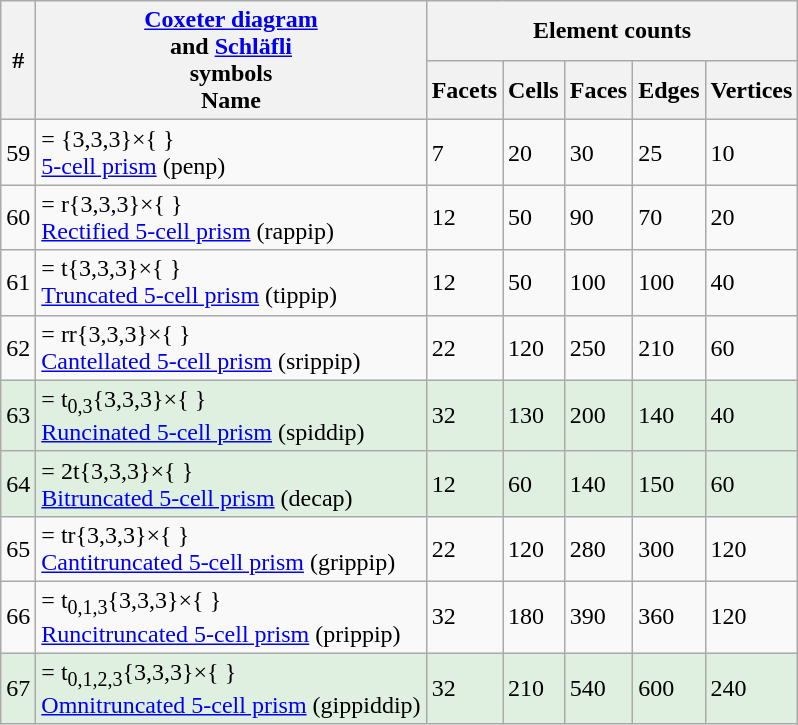<table class="wikitable">
<tr>
<th rowspan=2>#</th>
<th rowspan=2><a href='#'>Coxeter diagram</a><br> and <a href='#'>Schläfli</a><br>symbols<br>Name</th>
<th colspan=5 rowspan=1>Element counts</th>
</tr>
<tr>
<th>Facets</th>
<th>Cells</th>
<th>Faces</th>
<th>Edges</th>
<th>Vertices</th>
</tr>
<tr>
<td>59</td>
<td> = {3,3,3}×{ }<br><a href='#'>5-cell prism</a> (penp)</td>
<td>7</td>
<td>20</td>
<td>30</td>
<td>25</td>
<td>10</td>
</tr>
<tr>
<td>60</td>
<td> = r{3,3,3}×{ }<br><a href='#'>Rectified 5-cell prism</a> (rappip)</td>
<td>12</td>
<td>50</td>
<td>90</td>
<td>70</td>
<td>20</td>
</tr>
<tr>
<td>61</td>
<td> = t{3,3,3}×{ }<br><a href='#'>Truncated 5-cell prism</a> (tippip)</td>
<td>12</td>
<td>50</td>
<td>100</td>
<td>100</td>
<td>40</td>
</tr>
<tr>
<td>62</td>
<td> = rr{3,3,3}×{ }<br><a href='#'>Cantellated 5-cell prism</a> (srippip)</td>
<td>22</td>
<td>120</td>
<td>250</td>
<td>210</td>
<td>60</td>
</tr>
<tr BGCOLOR="#e0f0e0">
<td>63</td>
<td> = t<sub>0,3</sub>{3,3,3}×{ }<br><a href='#'>Runcinated 5-cell prism</a> (spiddip)</td>
<td>32</td>
<td>130</td>
<td>200</td>
<td>140</td>
<td>40</td>
</tr>
<tr BGCOLOR="#e0f0e0">
<td>64</td>
<td> = 2t{3,3,3}×{ }<br><a href='#'>Bitruncated 5-cell prism</a> (decap)</td>
<td>12</td>
<td>60</td>
<td>140</td>
<td>150</td>
<td>60</td>
</tr>
<tr>
<td>65</td>
<td> = tr{3,3,3}×{ }<br><a href='#'>Cantitruncated 5-cell prism</a> (grippip)</td>
<td>22</td>
<td>120</td>
<td>280</td>
<td>300</td>
<td>120</td>
</tr>
<tr>
<td>66</td>
<td> = t<sub>0,1,3</sub>{3,3,3}×{ }<br><a href='#'>Runcitruncated 5-cell prism</a> (prippip)</td>
<td>32</td>
<td>180</td>
<td>390</td>
<td>360</td>
<td>120</td>
</tr>
<tr BGCOLOR="#e0f0e0">
<td>67</td>
<td> = t<sub>0,1,2,3</sub>{3,3,3}×{ }<br><a href='#'>Omnitruncated 5-cell prism</a> (gippiddip)</td>
<td>32</td>
<td>210</td>
<td>540</td>
<td>600</td>
<td>240</td>
</tr>
</table>
